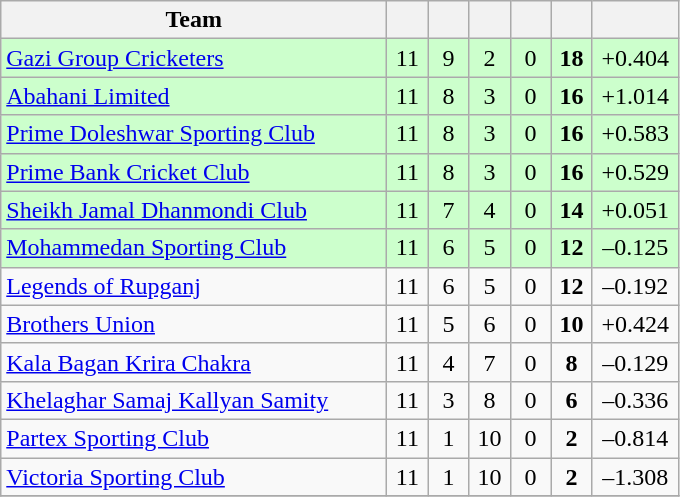<table class="wikitable" style="text-align:center">
<tr>
<th style="width:250px">Team</th>
<th width="20"></th>
<th width="20"></th>
<th width="20"></th>
<th width="20"></th>
<th width="20"></th>
<th width="50"></th>
</tr>
<tr style="background:#cfc">
<td style="text-align:left;"><a href='#'>Gazi Group Cricketers</a></td>
<td>11</td>
<td>9</td>
<td>2</td>
<td>0</td>
<td><strong>18</strong></td>
<td>+0.404</td>
</tr>
<tr style="background:#cfc">
<td style="text-align:left;"><a href='#'>Abahani Limited</a></td>
<td>11</td>
<td>8</td>
<td>3</td>
<td>0</td>
<td><strong>16</strong></td>
<td>+1.014</td>
</tr>
<tr style="background:#cfc">
<td style="text-align:left;"><a href='#'>Prime Doleshwar Sporting Club</a></td>
<td>11</td>
<td>8</td>
<td>3</td>
<td>0</td>
<td><strong>16</strong></td>
<td>+0.583</td>
</tr>
<tr style="background:#cfc">
<td style="text-align:left;"><a href='#'>Prime Bank Cricket Club</a></td>
<td>11</td>
<td>8</td>
<td>3</td>
<td>0</td>
<td><strong>16</strong></td>
<td>+0.529</td>
</tr>
<tr style="background:#cfc">
<td style="text-align:left;"><a href='#'>Sheikh Jamal Dhanmondi Club</a></td>
<td>11</td>
<td>7</td>
<td>4</td>
<td>0</td>
<td><strong>14</strong></td>
<td>+0.051</td>
</tr>
<tr style="background:#cfc">
<td style="text-align:left;"><a href='#'>Mohammedan Sporting Club</a></td>
<td>11</td>
<td>6</td>
<td>5</td>
<td>0</td>
<td><strong>12</strong></td>
<td>–0.125</td>
</tr>
<tr>
<td style="text-align:left;"><a href='#'>Legends of Rupganj</a></td>
<td>11</td>
<td>6</td>
<td>5</td>
<td>0</td>
<td><strong>12</strong></td>
<td>–0.192</td>
</tr>
<tr>
<td style="text-align:left;"><a href='#'>Brothers Union</a></td>
<td>11</td>
<td>5</td>
<td>6</td>
<td>0</td>
<td><strong>10</strong></td>
<td>+0.424</td>
</tr>
<tr>
<td style="text-align:left;"><a href='#'>Kala Bagan Krira Chakra</a></td>
<td>11</td>
<td>4</td>
<td>7</td>
<td>0</td>
<td><strong>8</strong></td>
<td>–0.129</td>
</tr>
<tr>
<td style="text-align:left;"><a href='#'>Khelaghar Samaj Kallyan Samity</a></td>
<td>11</td>
<td>3</td>
<td>8</td>
<td>0</td>
<td><strong>6</strong></td>
<td>–0.336</td>
</tr>
<tr>
<td style="text-align:left;"><a href='#'>Partex Sporting Club</a></td>
<td>11</td>
<td>1</td>
<td>10</td>
<td>0</td>
<td><strong>2</strong></td>
<td>–0.814</td>
</tr>
<tr>
<td style="text-align:left;"><a href='#'>Victoria Sporting Club</a></td>
<td>11</td>
<td>1</td>
<td>10</td>
<td>0</td>
<td><strong>2</strong></td>
<td>–1.308</td>
</tr>
<tr>
</tr>
</table>
